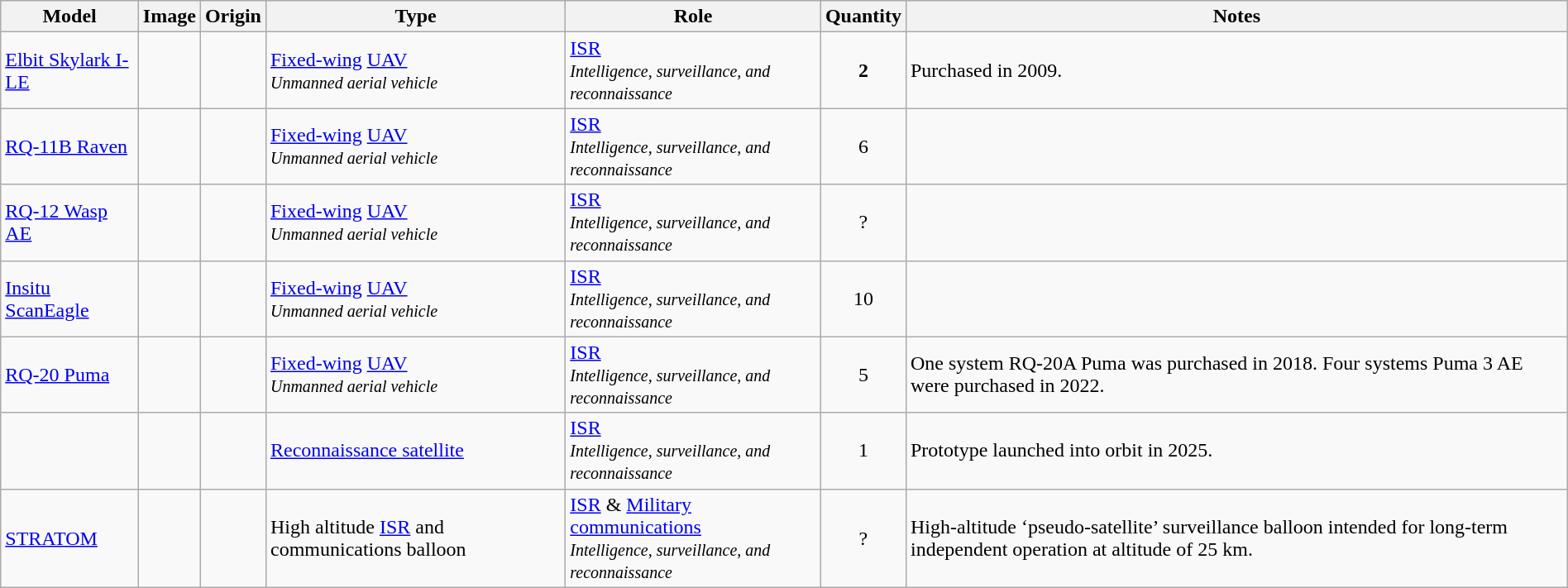<table class="wikitable" style="width:100%;">
<tr>
<th>Model</th>
<th>Image</th>
<th>Origin</th>
<th>Type</th>
<th>Role</th>
<th>Quantity</th>
<th>Notes</th>
</tr>
<tr>
<td><a href='#'>Elbit Skylark I-LE</a></td>
<td></td>
<td></td>
<td><a href='#'>Fixed-wing</a> <a href='#'>UAV</a><br><em><small>Unmanned aerial vehicle</small></em></td>
<td><a href='#'>ISR</a><br><small><em>Intelligence, surveillance, and reconnaissance</em></small></td>
<td style="text-align: center;"><strong>2</strong></td>
<td>Purchased in 2009.</td>
</tr>
<tr>
<td><a href='#'>RQ-11B Raven</a></td>
<td></td>
<td></td>
<td><a href='#'>Fixed-wing</a> <a href='#'>UAV</a><br><em><small>Unmanned aerial vehicle</small></em></td>
<td><a href='#'>ISR</a><br><small><em>Intelligence, surveillance, and reconnaissance</em></small></td>
<td style="text-align: center;">6</td>
<td></td>
</tr>
<tr>
<td><a href='#'>RQ-12 Wasp AE</a></td>
<td></td>
<td></td>
<td><a href='#'>Fixed-wing</a> <a href='#'>UAV</a><br><em><small>Unmanned aerial vehicle</small></em></td>
<td><a href='#'>ISR</a><br><small><em>Intelligence, surveillance, and reconnaissance</em></small></td>
<td style="text-align: center;">?</td>
<td></td>
</tr>
<tr>
<td><a href='#'>Insitu ScanEagle</a></td>
<td></td>
<td></td>
<td><a href='#'>Fixed-wing</a> <a href='#'>UAV</a><br><em><small>Unmanned aerial vehicle</small></em></td>
<td><a href='#'>ISR</a><br><small><em>Intelligence, surveillance, and reconnaissance</em></small></td>
<td style="text-align: center;">10</td>
<td></td>
</tr>
<tr>
<td><a href='#'>RQ-20 Puma</a></td>
<td style="text-align: center;"></td>
<td></td>
<td><a href='#'>Fixed-wing</a> <a href='#'>UAV</a><br><em><small>Unmanned aerial vehicle</small></em></td>
<td><a href='#'>ISR</a><br><small><em>Intelligence, surveillance, and reconnaissance</em></small></td>
<td style="text-align: center;">5</td>
<td>One system RQ-20A Puma was purchased in 2018. Four systems Puma 3 AE were purchased in 2022.</td>
</tr>
<tr>
<td></td>
<td style="text-align: center;"></td>
<td></td>
<td><a href='#'>Reconnaissance satellite</a></td>
<td><a href='#'>ISR</a><br><small><em>Intelligence, surveillance, and reconnaissance</em></small></td>
<td style="text-align: center;">1</td>
<td>Prototype launched into orbit in 2025.</td>
</tr>
<tr>
<td><a href='#'>STRATOM</a></td>
<td style="text-align: center;"></td>
<td></td>
<td>High altitude <a href='#'>ISR</a> and communications balloon</td>
<td><a href='#'>ISR</a> & <a href='#'>Military communications</a><br><small><em>Intelligence, surveillance, and reconnaissance</em></small></td>
<td style="text-align: center;">?</td>
<td>High-altitude ‘pseudo-satellite’ surveillance balloon intended for long-term independent operation at altitude of 25 km.</td>
</tr>
</table>
